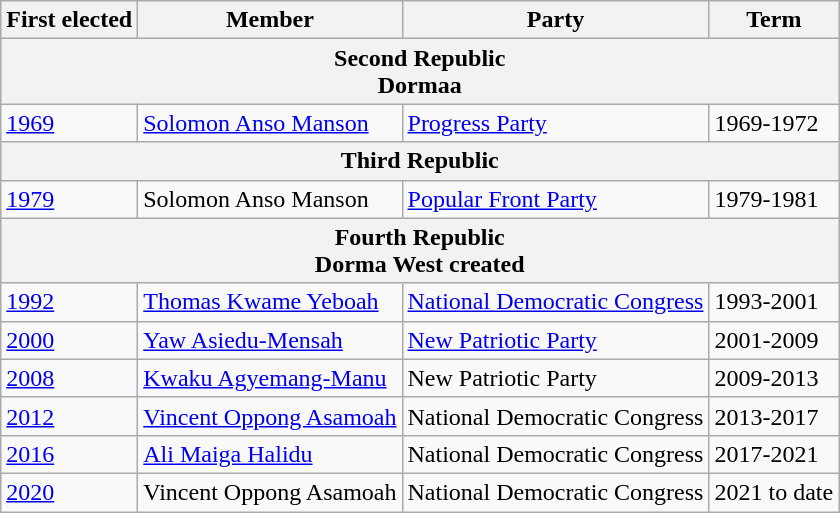<table class="wikitable">
<tr>
<th>First elected</th>
<th>Member</th>
<th>Party</th>
<th>Term</th>
</tr>
<tr>
<th colspan=4>Second Republic<br>Dormaa</th>
</tr>
<tr>
<td><a href='#'>1969</a></td>
<td><a href='#'>Solomon Anso Manson</a></td>
<td><a href='#'>Progress Party</a></td>
<td>1969-1972</td>
</tr>
<tr>
<th colspan=4>Third Republic</th>
</tr>
<tr>
<td><a href='#'>1979</a></td>
<td>Solomon Anso Manson</td>
<td><a href='#'>Popular Front Party</a></td>
<td>1979-1981</td>
</tr>
<tr>
<th colspan=4>Fourth Republic<br>Dorma West created</th>
</tr>
<tr>
<td><a href='#'>1992</a></td>
<td><a href='#'>Thomas Kwame Yeboah</a></td>
<td><a href='#'>National Democratic Congress</a></td>
<td>1993-2001</td>
</tr>
<tr>
<td><a href='#'>2000</a></td>
<td><a href='#'>Yaw Asiedu-Mensah</a></td>
<td><a href='#'>New Patriotic Party</a></td>
<td>2001-2009</td>
</tr>
<tr>
<td><a href='#'>2008</a></td>
<td><a href='#'>Kwaku Agyemang-Manu</a></td>
<td>New Patriotic Party</td>
<td>2009-2013</td>
</tr>
<tr>
<td><a href='#'>2012</a></td>
<td><a href='#'>Vincent Oppong Asamoah</a></td>
<td>National Democratic Congress</td>
<td>2013-2017</td>
</tr>
<tr>
<td><a href='#'>2016</a></td>
<td><a href='#'>Ali Maiga Halidu</a></td>
<td>National Democratic Congress</td>
<td>2017-2021</td>
</tr>
<tr>
<td><a href='#'>2020</a></td>
<td>Vincent Oppong Asamoah</td>
<td>National Democratic Congress</td>
<td>2021 to date</td>
</tr>
</table>
